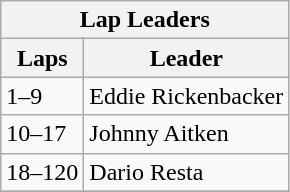<table class="wikitable">
<tr>
<th colspan=2>Lap Leaders</th>
</tr>
<tr>
<th>Laps</th>
<th>Leader</th>
</tr>
<tr>
<td>1–9</td>
<td>Eddie Rickenbacker</td>
</tr>
<tr>
<td>10–17</td>
<td>Johnny Aitken</td>
</tr>
<tr>
<td>18–120</td>
<td>Dario Resta</td>
</tr>
<tr>
</tr>
</table>
